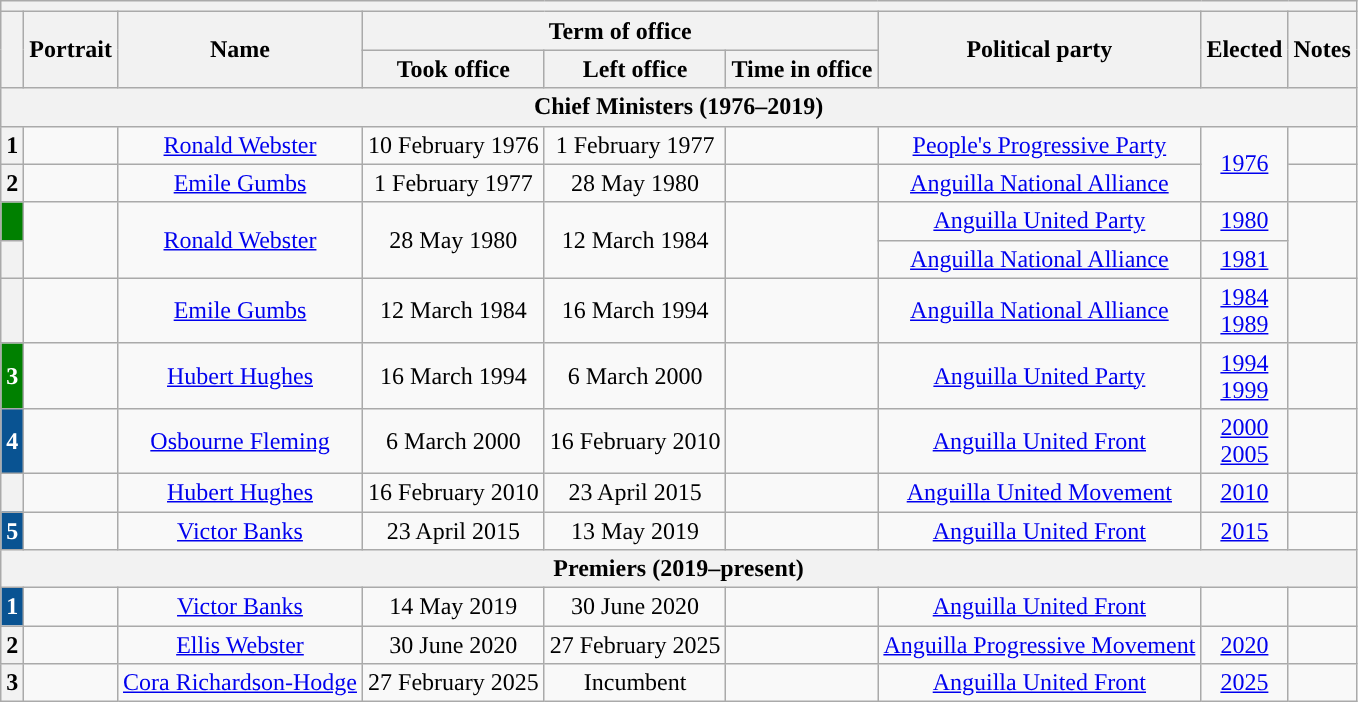<table class="wikitable" style="text-align:center">
<tr>
<th colspan="9">     </th>
</tr>
<tr align=center bgcolor=#ebebeb>
<th rowspan=2></th>
<th rowspan=2>Portrait</th>
<th rowspan=2>Name<br></th>
<th colspan=3>Term of office</th>
<th rowspan=2>Political party</th>
<th rowspan=2>Elected</th>
<th rowspan=2>Notes</th>
</tr>
<tr align=center bgcolor=#ebebeb>
<th>Took office</th>
<th>Left office</th>
<th>Time in office</th>
</tr>
<tr>
<th colspan="9">Chief Ministers (1976–2019)</th>
</tr>
<tr>
<th style="background:">1</th>
<td></td>
<td><a href='#'>Ronald Webster</a><br></td>
<td>10 February 1976</td>
<td>1 February 1977</td>
<td></td>
<td><a href='#'>People's Progressive Party</a></td>
<td rowspan=2><a href='#'>1976</a></td>
<td></td>
</tr>
<tr>
<th style="background:">2</th>
<td></td>
<td><a href='#'>Emile Gumbs</a><br></td>
<td>1 February 1977</td>
<td>28 May 1980</td>
<td></td>
<td><a href='#'>Anguilla National Alliance</a></td>
<td></td>
</tr>
<tr>
<th style="background:#008000; color:white"></th>
<td rowspan=2></td>
<td rowspan=2><a href='#'>Ronald Webster</a><br></td>
<td rowspan=2>28 May 1980</td>
<td rowspan=2>12 March 1984</td>
<td rowspan=2></td>
<td><a href='#'>Anguilla United Party</a></td>
<td><a href='#'>1980</a></td>
<td rowspan=2></td>
</tr>
<tr>
<th style="background:"></th>
<td><a href='#'>Anguilla National Alliance</a></td>
<td><a href='#'>1981</a></td>
</tr>
<tr>
<th style="background:"></th>
<td></td>
<td><a href='#'>Emile Gumbs</a><br></td>
<td>12 March 1984</td>
<td>16 March 1994</td>
<td></td>
<td><a href='#'>Anguilla National Alliance</a></td>
<td><a href='#'>1984</a><br><a href='#'>1989</a></td>
<td></td>
</tr>
<tr>
<th style="background:#008000; color:white">3</th>
<td></td>
<td><a href='#'>Hubert Hughes</a><br></td>
<td>16 March 1994</td>
<td>6 March 2000</td>
<td></td>
<td><a href='#'>Anguilla United Party</a></td>
<td><a href='#'>1994</a><br><a href='#'>1999</a></td>
<td></td>
</tr>
<tr>
<th style="background:#095392; color:white">4</th>
<td></td>
<td><a href='#'>Osbourne Fleming</a><br></td>
<td>6 March 2000</td>
<td>16 February 2010</td>
<td></td>
<td><a href='#'>Anguilla United Front</a></td>
<td><a href='#'>2000</a><br><a href='#'>2005</a></td>
<td></td>
</tr>
<tr>
<th style="background:"></th>
<td></td>
<td><a href='#'>Hubert Hughes</a><br></td>
<td>16 February 2010</td>
<td>23 April 2015</td>
<td></td>
<td><a href='#'>Anguilla United Movement</a></td>
<td><a href='#'>2010</a></td>
<td></td>
</tr>
<tr>
<th style="background:#095392; color:white">5</th>
<td></td>
<td><a href='#'>Victor Banks</a><br></td>
<td>23 April 2015</td>
<td>13 May 2019</td>
<td></td>
<td><a href='#'>Anguilla United Front</a></td>
<td><a href='#'>2015</a></td>
<td></td>
</tr>
<tr>
<th colspan="9">Premiers (2019–present)</th>
</tr>
<tr>
<th style="background:#095392; color:white">1</th>
<td></td>
<td><a href='#'>Victor Banks</a><br></td>
<td>14 May 2019</td>
<td>30 June 2020</td>
<td></td>
<td><a href='#'>Anguilla United Front</a></td>
<td></td>
<td></td>
</tr>
<tr>
<th style="background:">2</th>
<td></td>
<td><a href='#'>Ellis Webster</a><br></td>
<td>30 June 2020</td>
<td>27 February 2025</td>
<td></td>
<td><a href='#'>Anguilla Progressive Movement</a></td>
<td><a href='#'>2020</a></td>
<td></td>
</tr>
<tr>
<th style="background:">3</th>
<td></td>
<td><a href='#'>Cora Richardson-Hodge</a></td>
<td>27 February 2025</td>
<td>Incumbent</td>
<td></td>
<td><a href='#'>Anguilla United Front</a></td>
<td><a href='#'>2025</a></td>
<td></td>
</tr>
</table>
